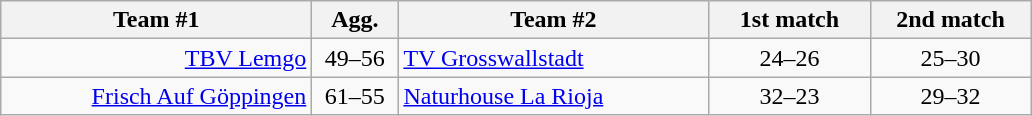<table class=wikitable style="text-align:center">
<tr>
<th width=200>Team #1</th>
<th width=50>Agg.</th>
<th width=200>Team #2</th>
<th width=100>1st match</th>
<th width=100>2nd match</th>
</tr>
<tr>
<td align=right><a href='#'>TBV Lemgo</a></td>
<td>49–56</td>
<td align=left><a href='#'>TV Grosswallstadt</a></td>
<td>24–26</td>
<td>25–30</td>
</tr>
<tr>
<td align=right><a href='#'>Frisch Auf Göppingen</a></td>
<td>61–55</td>
<td align=left><a href='#'>Naturhouse La Rioja</a></td>
<td>32–23</td>
<td>29–32</td>
</tr>
</table>
